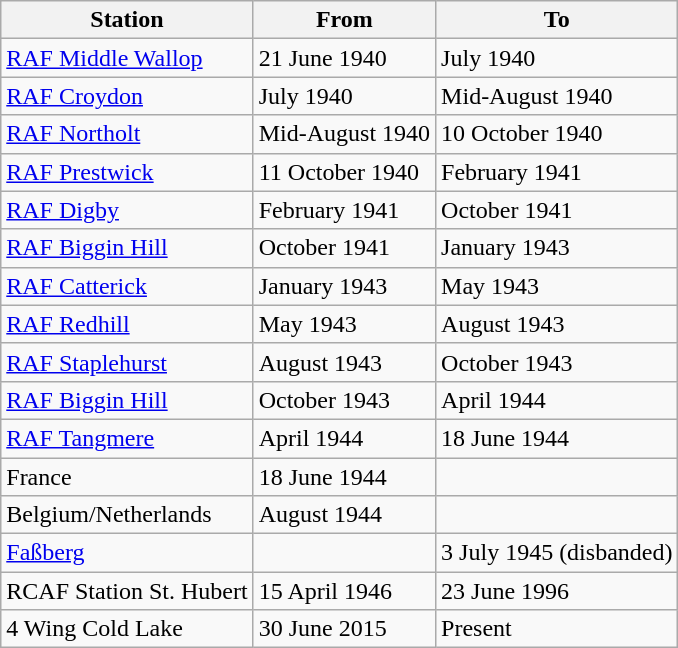<table class="wikitable">
<tr>
<th>Station</th>
<th>From</th>
<th>To</th>
</tr>
<tr>
<td><a href='#'>RAF Middle Wallop</a></td>
<td>21 June 1940</td>
<td>July 1940</td>
</tr>
<tr>
<td><a href='#'>RAF Croydon</a></td>
<td>July 1940</td>
<td>Mid-August 1940</td>
</tr>
<tr>
<td><a href='#'>RAF Northolt</a></td>
<td>Mid-August 1940</td>
<td>10 October 1940</td>
</tr>
<tr>
<td><a href='#'>RAF Prestwick</a></td>
<td>11 October 1940</td>
<td>February 1941</td>
</tr>
<tr>
<td><a href='#'>RAF Digby</a></td>
<td>February 1941</td>
<td>October 1941</td>
</tr>
<tr>
<td><a href='#'>RAF Biggin Hill</a></td>
<td>October 1941</td>
<td>January 1943</td>
</tr>
<tr>
<td><a href='#'>RAF Catterick</a></td>
<td>January 1943</td>
<td>May 1943</td>
</tr>
<tr>
<td><a href='#'>RAF Redhill</a></td>
<td>May 1943</td>
<td>August 1943</td>
</tr>
<tr>
<td><a href='#'>RAF Staplehurst</a></td>
<td>August 1943</td>
<td>October 1943</td>
</tr>
<tr>
<td><a href='#'>RAF Biggin Hill</a></td>
<td>October 1943</td>
<td>April 1944</td>
</tr>
<tr>
<td><a href='#'>RAF Tangmere</a></td>
<td>April 1944</td>
<td>18 June 1944</td>
</tr>
<tr>
<td>France</td>
<td>18 June 1944</td>
<td></td>
</tr>
<tr>
<td>Belgium/Netherlands</td>
<td>August 1944</td>
<td></td>
</tr>
<tr>
<td><a href='#'>Faßberg</a></td>
<td></td>
<td>3 July 1945 (disbanded)</td>
</tr>
<tr>
<td>RCAF Station St. Hubert</td>
<td>15 April 1946</td>
<td>23 June 1996</td>
</tr>
<tr>
<td>4 Wing Cold Lake</td>
<td>30 June 2015</td>
<td>Present</td>
</tr>
</table>
